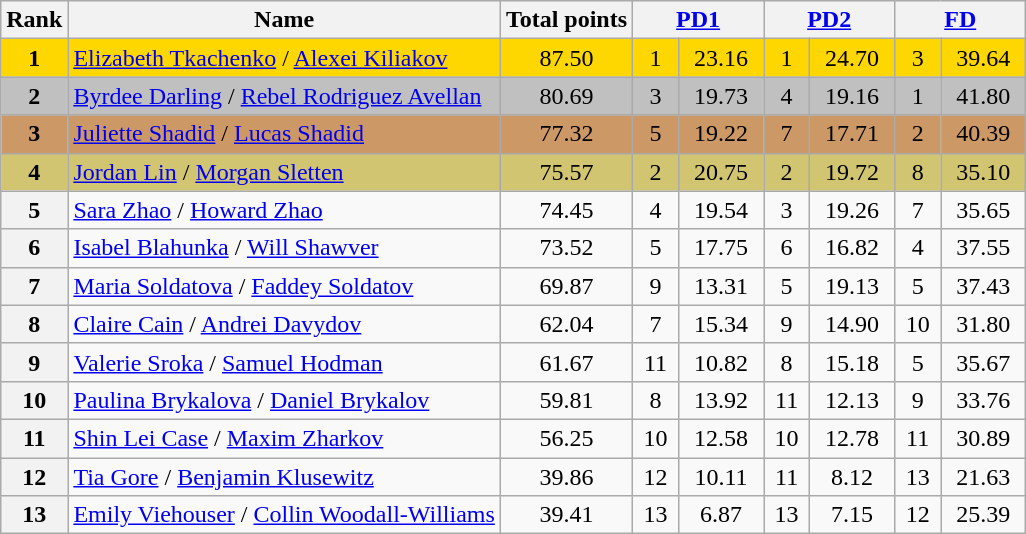<table class="wikitable sortable">
<tr>
<th>Rank</th>
<th>Name</th>
<th>Total points</th>
<th colspan="2" width="80px"><a href='#'>PD1</a></th>
<th colspan="2" width="80px"><a href='#'>PD2</a></th>
<th colspan="2" width="80px"><a href='#'>FD</a></th>
</tr>
<tr bgcolor="gold">
<td align="center"><strong>1</strong></td>
<td><a href='#'>Elizabeth Tkachenko</a> / <a href='#'>Alexei Kiliakov</a></td>
<td align="center">87.50</td>
<td align="center">1</td>
<td align="center">23.16</td>
<td align="center">1</td>
<td align="center">24.70</td>
<td align="center">3</td>
<td align="center">39.64</td>
</tr>
<tr bgcolor="silver">
<td align="center"><strong>2</strong></td>
<td><a href='#'>Byrdee Darling</a> / <a href='#'>Rebel Rodriguez Avellan</a></td>
<td align="center">80.69</td>
<td align="center">3</td>
<td align="center">19.73</td>
<td align="center">4</td>
<td align="center">19.16</td>
<td align="center">1</td>
<td align="center">41.80</td>
</tr>
<tr bgcolor="cc9966">
<td align="center"><strong>3</strong></td>
<td><a href='#'>Juliette Shadid</a> / <a href='#'>Lucas Shadid</a></td>
<td align="center">77.32</td>
<td align="center">5</td>
<td align="center">19.22</td>
<td align="center">7</td>
<td align="center">17.71</td>
<td align="center">2</td>
<td align="center">40.39</td>
</tr>
<tr bgcolor="#d1c571">
<td align="center"><strong>4</strong></td>
<td><a href='#'>Jordan Lin</a> / <a href='#'>Morgan Sletten</a></td>
<td align="center">75.57</td>
<td align="center">2</td>
<td align="center">20.75</td>
<td align="center">2</td>
<td align="center">19.72</td>
<td align="center">8</td>
<td align="center">35.10</td>
</tr>
<tr>
<th>5</th>
<td><a href='#'>Sara Zhao</a> / <a href='#'>Howard Zhao</a></td>
<td align="center">74.45</td>
<td align="center">4</td>
<td align="center">19.54</td>
<td align="center">3</td>
<td align="center">19.26</td>
<td align="center">7</td>
<td align="center">35.65</td>
</tr>
<tr>
<th>6</th>
<td><a href='#'>Isabel Blahunka</a> / <a href='#'>Will Shawver</a></td>
<td align="center">73.52</td>
<td align="center">5</td>
<td align="center">17.75</td>
<td align="center">6</td>
<td align="center">16.82</td>
<td align="center">4</td>
<td align="center">37.55</td>
</tr>
<tr>
<th>7</th>
<td><a href='#'>Maria Soldatova</a> / <a href='#'>Faddey Soldatov</a></td>
<td align="center">69.87</td>
<td align="center">9</td>
<td align="center">13.31</td>
<td align="center">5</td>
<td align="center">19.13</td>
<td align="center">5</td>
<td align="center">37.43</td>
</tr>
<tr>
<th>8</th>
<td><a href='#'>Claire Cain</a> / <a href='#'>Andrei Davydov</a></td>
<td align="center">62.04</td>
<td align="center">7</td>
<td align="center">15.34</td>
<td align="center">9</td>
<td align="center">14.90</td>
<td align="center">10</td>
<td align="center">31.80</td>
</tr>
<tr>
<th>9</th>
<td><a href='#'>Valerie Sroka</a> / <a href='#'>Samuel Hodman</a></td>
<td align="center">61.67</td>
<td align="center">11</td>
<td align="center">10.82</td>
<td align="center">8</td>
<td align="center">15.18</td>
<td align="center">5</td>
<td align="center">35.67</td>
</tr>
<tr>
<th>10</th>
<td><a href='#'>Paulina Brykalova</a> / <a href='#'>Daniel Brykalov</a></td>
<td align="center">59.81</td>
<td align="center">8</td>
<td align="center">13.92</td>
<td align="center">11</td>
<td align="center">12.13</td>
<td align="center">9</td>
<td align="center">33.76</td>
</tr>
<tr>
<th>11</th>
<td><a href='#'>Shin Lei Case</a> / <a href='#'>Maxim Zharkov</a></td>
<td align="center">56.25</td>
<td align="center">10</td>
<td align="center">12.58</td>
<td align="center">10</td>
<td align="center">12.78</td>
<td align="center">11</td>
<td align="center">30.89</td>
</tr>
<tr>
<th>12</th>
<td><a href='#'>Tia Gore</a> / <a href='#'>Benjamin Klusewitz</a></td>
<td align="center">39.86</td>
<td align="center">12</td>
<td align="center">10.11</td>
<td align="center">11</td>
<td align="center">8.12</td>
<td align="center">13</td>
<td align="center">21.63</td>
</tr>
<tr>
<th>13</th>
<td><a href='#'>Emily Viehouser</a> / <a href='#'>Collin Woodall-Williams</a></td>
<td align="center">39.41</td>
<td align="center">13</td>
<td align="center">6.87</td>
<td align="center">13</td>
<td align="center">7.15</td>
<td align="center">12</td>
<td align="center">25.39</td>
</tr>
</table>
